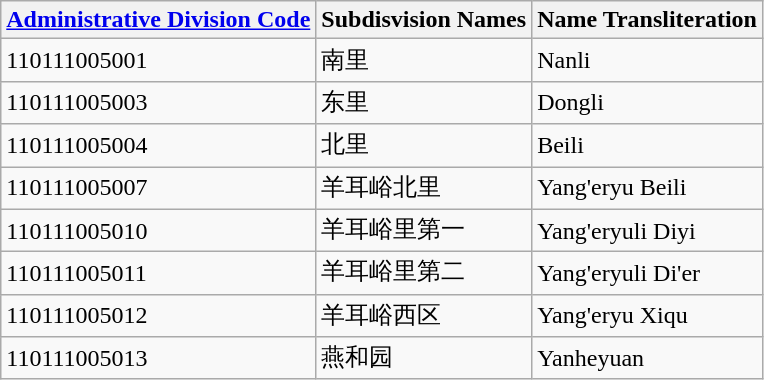<table class="wikitable sortable">
<tr>
<th><a href='#'>Administrative Division Code</a></th>
<th>Subdisvision Names</th>
<th>Name Transliteration</th>
</tr>
<tr>
<td>110111005001</td>
<td>南里</td>
<td>Nanli</td>
</tr>
<tr>
<td>110111005003</td>
<td>东里</td>
<td>Dongli</td>
</tr>
<tr>
<td>110111005004</td>
<td>北里</td>
<td>Beili</td>
</tr>
<tr>
<td>110111005007</td>
<td>羊耳峪北里</td>
<td>Yang'eryu Beili</td>
</tr>
<tr>
<td>110111005010</td>
<td>羊耳峪里第一</td>
<td>Yang'eryuli Diyi</td>
</tr>
<tr>
<td>110111005011</td>
<td>羊耳峪里第二</td>
<td>Yang'eryuli Di'er</td>
</tr>
<tr>
<td>110111005012</td>
<td>羊耳峪西区</td>
<td>Yang'eryu Xiqu</td>
</tr>
<tr>
<td>110111005013</td>
<td>燕和园</td>
<td>Yanheyuan</td>
</tr>
</table>
